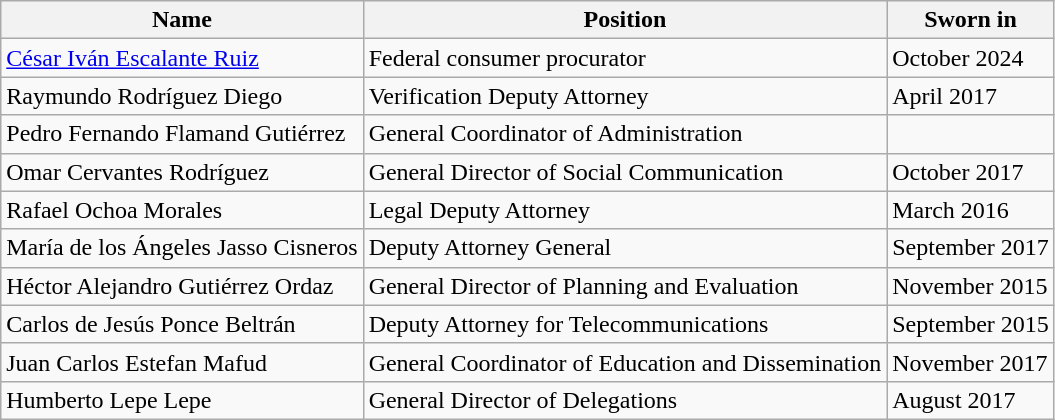<table class="wikitable">
<tr>
<th>Name</th>
<th>Position</th>
<th>Sworn in</th>
</tr>
<tr>
<td><a href='#'>César Iván Escalante Ruiz</a></td>
<td>Federal consumer procurator</td>
<td>October 2024</td>
</tr>
<tr>
<td>Raymundo Rodríguez Diego</td>
<td>Verification Deputy Attorney</td>
<td>April  2017</td>
</tr>
<tr>
<td>Pedro Fernando Flamand Gutiérrez</td>
<td>General Coordinator of Administration</td>
<td></td>
</tr>
<tr>
<td>Omar Cervantes Rodríguez</td>
<td>General Director of Social Communication</td>
<td>October 2017</td>
</tr>
<tr>
<td>Rafael Ochoa Morales</td>
<td>Legal Deputy Attorney</td>
<td>March 2016</td>
</tr>
<tr>
<td>María de los Ángeles Jasso Cisneros</td>
<td>Deputy Attorney General</td>
<td>September 2017</td>
</tr>
<tr>
<td>Héctor Alejandro Gutiérrez Ordaz</td>
<td>General Director of Planning and Evaluation</td>
<td>November 2015</td>
</tr>
<tr>
<td>Carlos de Jesús Ponce Beltrán</td>
<td>Deputy Attorney for Telecommunications</td>
<td>September 2015</td>
</tr>
<tr>
<td>Juan Carlos Estefan Mafud</td>
<td>General Coordinator of Education and Dissemination</td>
<td>November 2017</td>
</tr>
<tr>
<td>Humberto Lepe Lepe</td>
<td>General Director of Delegations</td>
<td>August 2017</td>
</tr>
</table>
